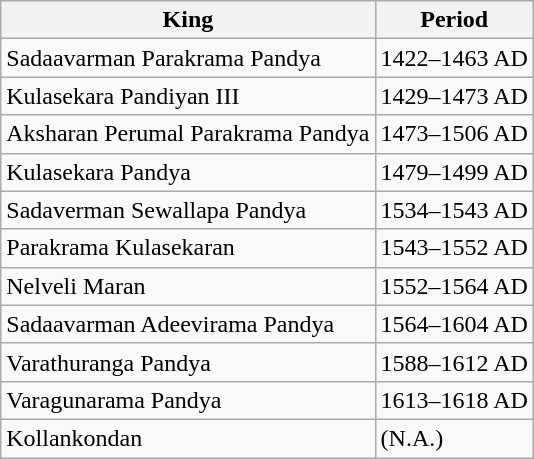<table class="wikitable">
<tr>
<th>King</th>
<th>Period</th>
</tr>
<tr>
<td>Sadaavarman Parakrama Pandya</td>
<td>1422–1463 AD</td>
</tr>
<tr>
<td>Kulasekara Pandiyan III</td>
<td>1429–1473 AD</td>
</tr>
<tr>
<td>Aksharan Perumal Parakrama Pandya</td>
<td>1473–1506 AD</td>
</tr>
<tr>
<td>Kulasekara Pandya</td>
<td>1479–1499 AD</td>
</tr>
<tr>
<td>Sadaverman Sewallapa Pandya</td>
<td>1534–1543 AD</td>
</tr>
<tr>
<td>Parakrama Kulasekaran</td>
<td>1543–1552 AD</td>
</tr>
<tr>
<td>Nelveli Maran</td>
<td>1552–1564 AD</td>
</tr>
<tr>
<td>Sadaavarman Adeevirama Pandya</td>
<td>1564–1604 AD</td>
</tr>
<tr>
<td>Varathuranga Pandya</td>
<td>1588–1612 AD</td>
</tr>
<tr>
<td>Varagunarama Pandya</td>
<td>1613–1618 AD</td>
</tr>
<tr>
<td>Kollankondan</td>
<td>(N.A.)</td>
</tr>
</table>
